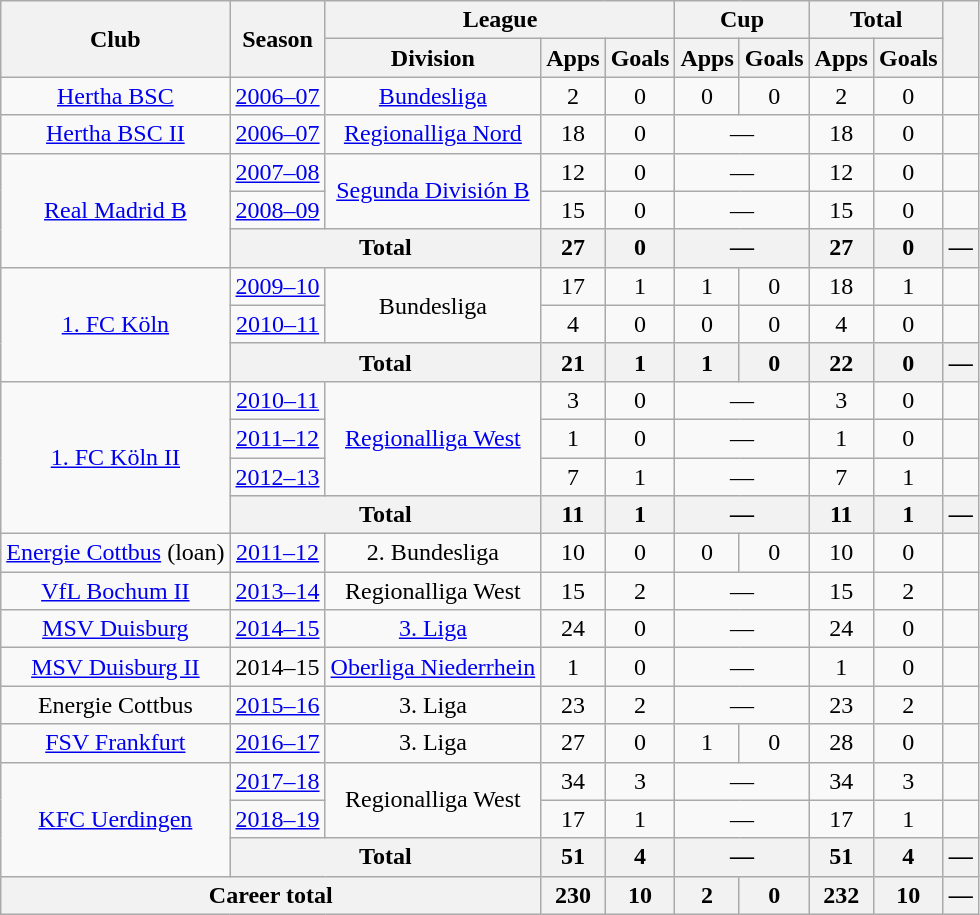<table class="wikitable" style="text-align:center">
<tr>
<th rowspan="2">Club</th>
<th rowspan="2">Season</th>
<th colspan="3">League</th>
<th colspan="2">Cup</th>
<th colspan="2">Total</th>
<th rowspan="2"></th>
</tr>
<tr>
<th>Division</th>
<th>Apps</th>
<th>Goals</th>
<th>Apps</th>
<th>Goals</th>
<th>Apps</th>
<th>Goals</th>
</tr>
<tr>
<td><a href='#'>Hertha BSC</a></td>
<td><a href='#'>2006–07</a></td>
<td><a href='#'>Bundesliga</a></td>
<td>2</td>
<td>0</td>
<td>0</td>
<td>0</td>
<td>2</td>
<td>0</td>
<td></td>
</tr>
<tr>
<td><a href='#'>Hertha BSC II</a></td>
<td><a href='#'>2006–07</a></td>
<td><a href='#'>Regionalliga Nord</a></td>
<td>18</td>
<td>0</td>
<td colspan="2">—</td>
<td>18</td>
<td>0</td>
<td></td>
</tr>
<tr>
<td rowspan="3"><a href='#'>Real Madrid B</a></td>
<td><a href='#'>2007–08</a></td>
<td rowspan="2"><a href='#'>Segunda División B</a></td>
<td>12</td>
<td>0</td>
<td colspan="2">—</td>
<td>12</td>
<td>0</td>
<td></td>
</tr>
<tr>
<td><a href='#'>2008–09</a></td>
<td>15</td>
<td>0</td>
<td colspan="2">—</td>
<td>15</td>
<td>0</td>
<td></td>
</tr>
<tr>
<th colspan="2">Total</th>
<th>27</th>
<th>0</th>
<th colspan="2">—</th>
<th>27</th>
<th>0</th>
<th>—</th>
</tr>
<tr>
<td rowspan="3"><a href='#'>1. FC Köln</a></td>
<td><a href='#'>2009–10</a></td>
<td rowspan="2">Bundesliga</td>
<td>17</td>
<td>1</td>
<td>1</td>
<td>0</td>
<td>18</td>
<td>1</td>
<td></td>
</tr>
<tr>
<td><a href='#'>2010–11</a></td>
<td>4</td>
<td>0</td>
<td>0</td>
<td>0</td>
<td>4</td>
<td>0</td>
<td></td>
</tr>
<tr>
<th colspan="2">Total</th>
<th>21</th>
<th>1</th>
<th>1</th>
<th>0</th>
<th>22</th>
<th>0</th>
<th>—</th>
</tr>
<tr>
<td rowspan="4"><a href='#'>1. FC Köln II</a></td>
<td><a href='#'>2010–11</a></td>
<td rowspan="3"><a href='#'>Regionalliga West</a></td>
<td>3</td>
<td>0</td>
<td colspan="2">—</td>
<td>3</td>
<td>0</td>
<td></td>
</tr>
<tr>
<td><a href='#'>2011–12</a></td>
<td>1</td>
<td>0</td>
<td colspan="2">—</td>
<td>1</td>
<td>0</td>
<td></td>
</tr>
<tr>
<td><a href='#'>2012–13</a></td>
<td>7</td>
<td>1</td>
<td colspan="2">—</td>
<td>7</td>
<td>1</td>
<td></td>
</tr>
<tr>
<th colspan="2">Total</th>
<th>11</th>
<th>1</th>
<th colspan="2">—</th>
<th>11</th>
<th>1</th>
<th>—</th>
</tr>
<tr>
<td><a href='#'>Energie Cottbus</a> (loan)</td>
<td><a href='#'>2011–12</a></td>
<td>2. Bundesliga</td>
<td>10</td>
<td>0</td>
<td>0</td>
<td>0</td>
<td>10</td>
<td>0</td>
<td></td>
</tr>
<tr>
<td><a href='#'>VfL Bochum II</a></td>
<td><a href='#'>2013–14</a></td>
<td>Regionalliga West</td>
<td>15</td>
<td>2</td>
<td colspan="2">—</td>
<td>15</td>
<td>2</td>
<td></td>
</tr>
<tr>
<td><a href='#'>MSV Duisburg</a></td>
<td><a href='#'>2014–15</a></td>
<td><a href='#'>3. Liga</a></td>
<td>24</td>
<td>0</td>
<td colspan="2">—</td>
<td>24</td>
<td>0</td>
<td></td>
</tr>
<tr>
<td><a href='#'>MSV Duisburg II</a></td>
<td>2014–15</td>
<td><a href='#'>Oberliga Niederrhein</a></td>
<td>1</td>
<td>0</td>
<td colspan="2">—</td>
<td>1</td>
<td>0</td>
<td></td>
</tr>
<tr>
<td>Energie Cottbus</td>
<td><a href='#'>2015–16</a></td>
<td>3. Liga</td>
<td>23</td>
<td>2</td>
<td colspan="2">—</td>
<td>23</td>
<td>2</td>
<td></td>
</tr>
<tr>
<td><a href='#'>FSV Frankfurt</a></td>
<td><a href='#'>2016–17</a></td>
<td>3. Liga</td>
<td>27</td>
<td>0</td>
<td>1</td>
<td>0</td>
<td>28</td>
<td>0</td>
<td></td>
</tr>
<tr>
<td rowspan="3"><a href='#'>KFC Uerdingen</a></td>
<td><a href='#'>2017–18</a></td>
<td rowspan="2">Regionalliga West</td>
<td>34</td>
<td>3</td>
<td colspan="2">—</td>
<td>34</td>
<td>3</td>
<td></td>
</tr>
<tr>
<td><a href='#'>2018–19</a></td>
<td>17</td>
<td>1</td>
<td colspan="2">—</td>
<td>17</td>
<td>1</td>
<td></td>
</tr>
<tr>
<th colspan="2">Total</th>
<th>51</th>
<th>4</th>
<th colspan="2">—</th>
<th>51</th>
<th>4</th>
<th>—</th>
</tr>
<tr>
<th colspan="3">Career total</th>
<th>230</th>
<th>10</th>
<th>2</th>
<th>0</th>
<th>232</th>
<th>10</th>
<th>—</th>
</tr>
</table>
